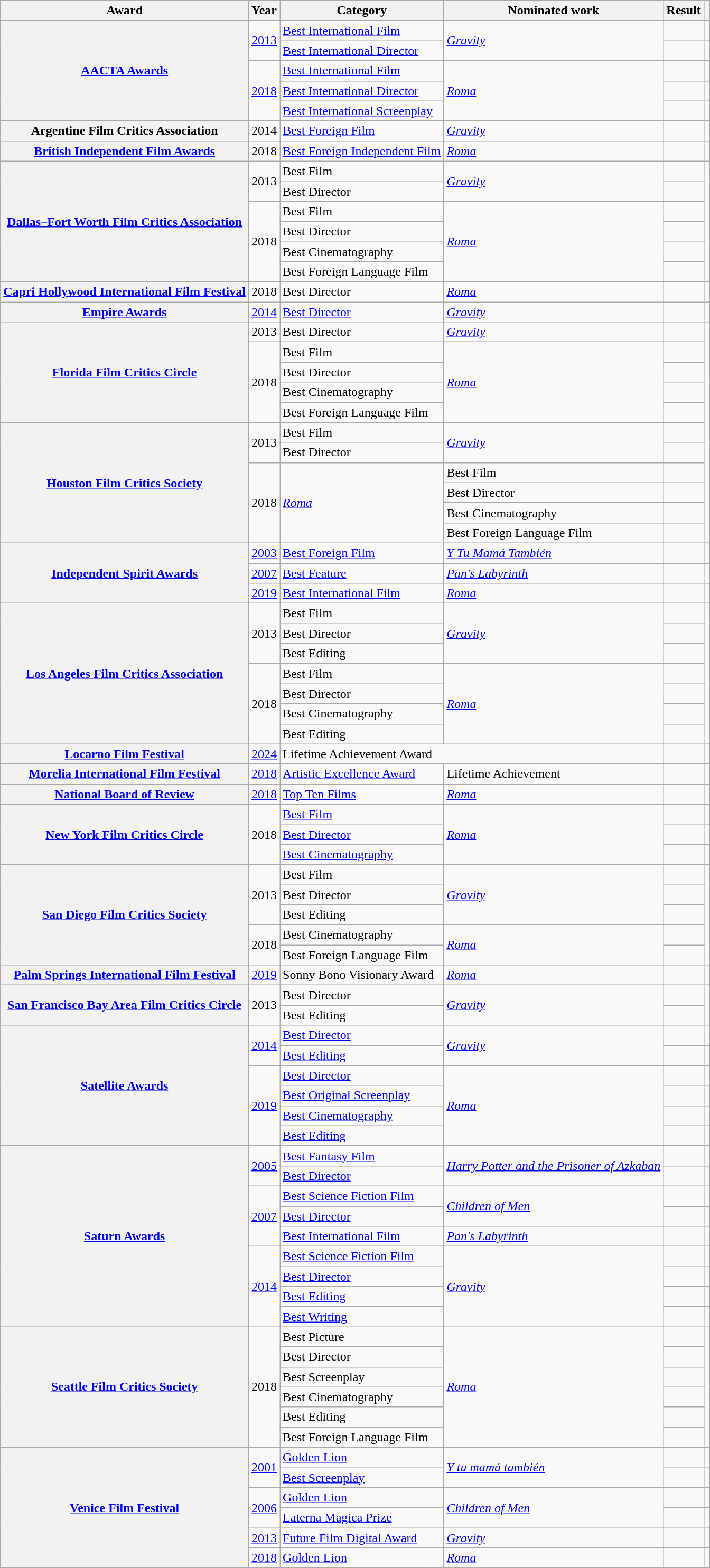<table class="wikitable sortable plainrowheaders">
<tr>
<th>Award</th>
<th>Year</th>
<th>Category</th>
<th>Nominated work</th>
<th>Result</th>
<th scope="col" class="unsortable"></th>
</tr>
<tr>
<th scope="row", rowspan=5><a href='#'>AACTA Awards</a></th>
<td rowspan="2"><a href='#'>2013</a></td>
<td><a href='#'>Best International Film</a></td>
<td rowspan="2"><em><a href='#'>Gravity</a></em></td>
<td></td>
<td></td>
</tr>
<tr>
<td><a href='#'>Best International Director</a></td>
<td></td>
<td></td>
</tr>
<tr>
<td rowspan="3"><a href='#'>2018</a></td>
<td><a href='#'>Best International Film</a></td>
<td rowspan="3"><em><a href='#'>Roma</a></em></td>
<td></td>
<td></td>
</tr>
<tr>
<td><a href='#'>Best International Director</a></td>
<td></td>
<td></td>
</tr>
<tr>
<td><a href='#'>Best International Screenplay</a></td>
<td></td>
<td></td>
</tr>
<tr>
<th scope="row", rowspan=1>Argentine Film Critics Association</th>
<td>2014</td>
<td><a href='#'>Best Foreign Film</a></td>
<td><em><a href='#'>Gravity</a></em></td>
<td></td>
<td></td>
</tr>
<tr>
<th scope="row", rowspan=1><a href='#'>British Independent Film Awards</a></th>
<td>2018</td>
<td><a href='#'>Best Foreign Independent Film</a></td>
<td><em><a href='#'>Roma</a></em></td>
<td></td>
<td></td>
</tr>
<tr>
<th scope="row", rowspan=6><a href='#'>Dallas–Fort Worth Film Critics Association</a></th>
<td rowspan="2">2013</td>
<td>Best Film</td>
<td rowspan="2"><em><a href='#'>Gravity</a></em></td>
<td></td>
</tr>
<tr>
<td>Best Director</td>
<td></td>
</tr>
<tr>
<td rowspan="4">2018</td>
<td>Best Film</td>
<td rowspan="4"><em><a href='#'>Roma</a></em></td>
<td></td>
</tr>
<tr>
<td>Best Director</td>
<td></td>
</tr>
<tr>
<td>Best Cinematography</td>
<td></td>
</tr>
<tr>
<td>Best Foreign Language Film</td>
<td></td>
</tr>
<tr>
<th scope="row", rowspan=1><a href='#'>Capri Hollywood International Film Festival</a></th>
<td>2018</td>
<td>Best Director</td>
<td><em><a href='#'>Roma</a></em></td>
<td></td>
<td></td>
</tr>
<tr>
<th scope="row", rowspan=1><a href='#'>Empire Awards</a></th>
<td><a href='#'>2014</a></td>
<td><a href='#'>Best Director</a></td>
<td><em><a href='#'>Gravity</a></em></td>
<td></td>
<td></td>
</tr>
<tr>
<th scope="row", rowspan=5><a href='#'>Florida Film Critics Circle</a></th>
<td>2013</td>
<td>Best Director</td>
<td><em><a href='#'>Gravity</a></em></td>
<td></td>
</tr>
<tr>
<td rowspan="4">2018</td>
<td>Best Film</td>
<td rowspan="4"><em><a href='#'>Roma</a></em></td>
<td></td>
</tr>
<tr>
<td>Best Director</td>
<td></td>
</tr>
<tr>
<td>Best Cinematography</td>
<td></td>
</tr>
<tr>
<td>Best Foreign Language Film</td>
<td></td>
</tr>
<tr>
<th scope="row", rowspan=6><a href='#'>Houston Film Critics Society</a></th>
<td rowspan="2">2013</td>
<td>Best Film</td>
<td rowspan="2"><em><a href='#'>Gravity</a></em></td>
<td></td>
</tr>
<tr>
<td>Best Director</td>
<td></td>
</tr>
<tr>
<td rowspan="4">2018</td>
<td rowspan="4"><em><a href='#'>Roma</a></em></td>
<td>Best Film</td>
<td></td>
</tr>
<tr>
<td>Best Director</td>
<td></td>
</tr>
<tr>
<td>Best Cinematography</td>
<td></td>
</tr>
<tr>
<td>Best Foreign Language Film</td>
<td></td>
</tr>
<tr>
<th scope="row", rowspan=3><a href='#'>Independent Spirit Awards</a></th>
<td><a href='#'>2003</a></td>
<td><a href='#'>Best Foreign Film</a></td>
<td><em><a href='#'>Y Tu Mamá También</a></em></td>
<td></td>
<td></td>
</tr>
<tr>
<td><a href='#'>2007</a></td>
<td><a href='#'>Best Feature</a></td>
<td><em><a href='#'>Pan's Labyrinth</a></em></td>
<td></td>
<td></td>
</tr>
<tr>
<td><a href='#'>2019</a></td>
<td><a href='#'>Best International Film</a></td>
<td><em><a href='#'>Roma</a></em></td>
<td></td>
<td></td>
</tr>
<tr>
<th scope="row", rowspan=7><a href='#'>Los Angeles Film Critics Association</a></th>
<td rowspan="3">2013</td>
<td>Best Film</td>
<td rowspan="3"><em><a href='#'>Gravity</a></em></td>
<td></td>
</tr>
<tr>
<td>Best Director</td>
<td></td>
</tr>
<tr>
<td>Best Editing</td>
<td></td>
</tr>
<tr>
<td rowspan="4">2018</td>
<td>Best Film</td>
<td rowspan="4"><em><a href='#'>Roma</a></em></td>
<td></td>
</tr>
<tr>
<td>Best Director</td>
<td></td>
</tr>
<tr>
<td>Best Cinematography</td>
<td></td>
</tr>
<tr>
<td>Best Editing</td>
<td></td>
</tr>
<tr>
<th scope="row", rowspan=1><a href='#'>Locarno Film Festival</a></th>
<td><a href='#'>2024</a></td>
<td colspan=2>Lifetime Achievement Award</td>
<td></td>
<td align="center"></td>
</tr>
<tr>
<th scope="row", rowspan=1><a href='#'>Morelia International Film Festival</a></th>
<td><a href='#'>2018</a></td>
<td><a href='#'>Artistic Excellence Award</a></td>
<td>Lifetime Achievement</td>
<td></td>
<td></td>
</tr>
<tr>
<th scope="row", rowspan=1><a href='#'>National Board of Review</a></th>
<td><a href='#'>2018</a></td>
<td><a href='#'>Top Ten Films</a></td>
<td><em><a href='#'>Roma</a></em></td>
<td></td>
<td></td>
</tr>
<tr>
<th scope="row", rowspan=3><a href='#'>New York Film Critics Circle</a></th>
<td rowspan="3">2018</td>
<td><a href='#'>Best Film</a></td>
<td rowspan="3"><em><a href='#'>Roma</a></em></td>
<td></td>
<td></td>
</tr>
<tr>
<td><a href='#'>Best Director</a></td>
<td></td>
<td></td>
</tr>
<tr>
<td><a href='#'>Best Cinematography</a></td>
<td></td>
<td></td>
</tr>
<tr>
<th scope="row", rowspan=5><a href='#'>San Diego Film Critics Society</a></th>
<td rowspan="3">2013</td>
<td>Best Film</td>
<td rowspan="3"><em><a href='#'>Gravity</a></em></td>
<td></td>
</tr>
<tr>
<td>Best Director</td>
<td></td>
</tr>
<tr>
<td>Best Editing</td>
<td></td>
</tr>
<tr>
<td rowspan="2">2018</td>
<td>Best Cinematography</td>
<td rowspan="2"><em><a href='#'>Roma</a></em></td>
<td></td>
</tr>
<tr>
<td>Best Foreign Language Film</td>
<td></td>
</tr>
<tr>
<th scope="row", rowspan=1><a href='#'>Palm Springs International Film Festival</a></th>
<td><a href='#'>2019</a></td>
<td>Sonny Bono Visionary Award</td>
<td><em><a href='#'>Roma</a></em></td>
<td></td>
<td></td>
</tr>
<tr>
<th scope="row", rowspan=2><a href='#'>San Francisco Bay Area Film Critics Circle</a></th>
<td rowspan="2">2013</td>
<td>Best Director</td>
<td rowspan="2"><em><a href='#'>Gravity</a></em></td>
<td></td>
</tr>
<tr>
<td>Best Editing</td>
<td></td>
</tr>
<tr>
<th scope="row", rowspan=6><a href='#'>Satellite Awards</a></th>
<td rowspan="2"><a href='#'>2014</a></td>
<td><a href='#'>Best Director</a></td>
<td rowspan="2"><em><a href='#'>Gravity</a></em></td>
<td></td>
<td></td>
</tr>
<tr>
<td><a href='#'>Best Editing</a></td>
<td></td>
<td></td>
</tr>
<tr>
<td rowspan="4"><a href='#'>2019</a></td>
<td><a href='#'>Best Director</a></td>
<td rowspan="4"><em><a href='#'>Roma</a></em></td>
<td></td>
<td></td>
</tr>
<tr>
<td><a href='#'>Best Original Screenplay</a></td>
<td></td>
<td></td>
</tr>
<tr>
<td><a href='#'>Best Cinematography</a></td>
<td></td>
<td></td>
</tr>
<tr>
<td><a href='#'>Best Editing</a></td>
<td></td>
<td></td>
</tr>
<tr>
<th scope="row", rowspan=9><a href='#'>Saturn Awards</a></th>
<td rowspan="2"><a href='#'>2005</a></td>
<td><a href='#'>Best Fantasy Film</a></td>
<td rowspan="2"><em><a href='#'>Harry Potter and the Prisoner of Azkaban</a></em></td>
<td></td>
<td></td>
</tr>
<tr>
<td><a href='#'>Best Director</a></td>
<td></td>
<td></td>
</tr>
<tr>
<td rowspan="3"><a href='#'>2007</a></td>
<td><a href='#'>Best Science Fiction Film</a></td>
<td rowspan="2"><em><a href='#'>Children of Men</a></em></td>
<td></td>
<td></td>
</tr>
<tr>
<td><a href='#'>Best Director</a></td>
<td></td>
<td></td>
</tr>
<tr>
<td><a href='#'>Best International Film</a></td>
<td><em><a href='#'>Pan's Labyrinth</a></em></td>
<td></td>
<td></td>
</tr>
<tr>
<td rowspan="4"><a href='#'>2014</a></td>
<td><a href='#'>Best Science Fiction Film</a></td>
<td rowspan="4"><em><a href='#'>Gravity</a></em></td>
<td></td>
<td></td>
</tr>
<tr>
<td><a href='#'>Best Director</a></td>
<td></td>
<td></td>
</tr>
<tr>
<td><a href='#'>Best Editing</a></td>
<td></td>
<td></td>
</tr>
<tr>
<td><a href='#'>Best Writing</a></td>
<td></td>
<td></td>
</tr>
<tr>
<th scope="row", rowspan=6><a href='#'>Seattle Film Critics Society</a></th>
<td rowspan="6">2018</td>
<td>Best Picture</td>
<td rowspan="6"><em><a href='#'>Roma</a></em></td>
<td></td>
<td rowspan=6></td>
</tr>
<tr>
<td>Best Director</td>
<td></td>
</tr>
<tr>
<td>Best Screenplay</td>
<td></td>
</tr>
<tr>
<td>Best Cinematography</td>
<td></td>
</tr>
<tr>
<td>Best Editing</td>
<td></td>
</tr>
<tr>
<td>Best Foreign Language Film</td>
<td></td>
</tr>
<tr>
<th scope="row", rowspan=6><a href='#'>Venice Film Festival</a></th>
<td rowspan="2"><a href='#'>2001</a></td>
<td><a href='#'>Golden Lion</a></td>
<td rowspan="2"><em><a href='#'>Y tu mamá también</a></em></td>
<td></td>
<td></td>
</tr>
<tr>
<td><a href='#'>Best Screenplay</a></td>
<td></td>
<td></td>
</tr>
<tr>
<td rowspan="2"><a href='#'>2006</a></td>
<td><a href='#'>Golden Lion</a></td>
<td rowspan="2"><em><a href='#'>Children of Men</a></em></td>
<td></td>
<td></td>
</tr>
<tr>
<td><a href='#'>Laterna Magica Prize</a></td>
<td></td>
<td></td>
</tr>
<tr>
<td><a href='#'>2013</a></td>
<td><a href='#'>Future Film Digital Award</a></td>
<td><em><a href='#'>Gravity</a></em></td>
<td></td>
<td></td>
</tr>
<tr>
<td><a href='#'>2018</a></td>
<td><a href='#'>Golden Lion</a></td>
<td><em><a href='#'>Roma</a></em></td>
<td></td>
<td></td>
</tr>
<tr>
</tr>
</table>
